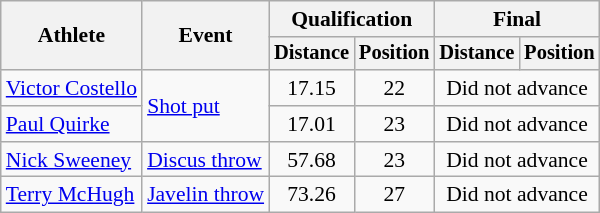<table class="wikitable" style="font-size:90%">
<tr>
<th rowspan="2">Athlete</th>
<th rowspan="2">Event</th>
<th colspan="2">Qualification</th>
<th colspan="2">Final</th>
</tr>
<tr style="font-size:95%">
<th>Distance</th>
<th>Position</th>
<th>Distance</th>
<th>Position</th>
</tr>
<tr align=center>
<td align=left><a href='#'>Victor Costello</a></td>
<td align=left rowspan=2><a href='#'>Shot put</a></td>
<td>17.15</td>
<td>22</td>
<td colspan=2>Did not advance</td>
</tr>
<tr align=center>
<td align=left><a href='#'>Paul Quirke</a></td>
<td>17.01</td>
<td>23</td>
<td colspan=2>Did not advance</td>
</tr>
<tr align=center>
<td align=left><a href='#'>Nick Sweeney</a></td>
<td align=left><a href='#'>Discus throw</a></td>
<td>57.68</td>
<td>23</td>
<td colspan=2>Did not advance</td>
</tr>
<tr align=center>
<td align=left><a href='#'>Terry McHugh</a></td>
<td align=left><a href='#'>Javelin throw</a></td>
<td>73.26</td>
<td>27</td>
<td colspan=2>Did not advance</td>
</tr>
</table>
